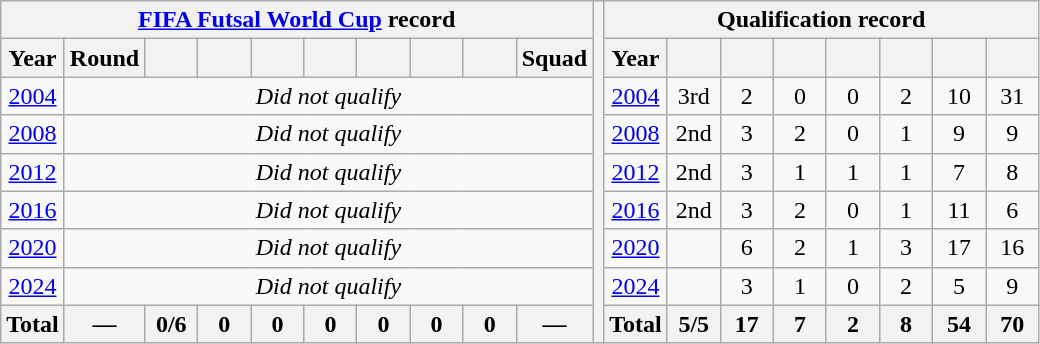<table class="wikitable" style="text-align: center;">
<tr>
<th colspan="10"><a href='#'>FIFA Futsal World Cup</a> record</th>
<th rowspan="9"></th>
<th colspan="9">Qualification record</th>
</tr>
<tr>
<th>Year</th>
<th>Round</th>
<th width=28></th>
<th width=28></th>
<th width=28></th>
<th width=28></th>
<th width=28></th>
<th width=28></th>
<th width=28></th>
<th width=28>Squad</th>
<th>Year</th>
<th width=28></th>
<th width=28></th>
<th width=28></th>
<th width=28></th>
<th width=28></th>
<th width=28></th>
<th width=28></th>
</tr>
<tr>
<td> <a href='#'>2004</a></td>
<td colspan="9"><em>Did not qualify</em></td>
<td> <a href='#'>2004</a></td>
<td>3rd</td>
<td>2</td>
<td>0</td>
<td>0</td>
<td>2</td>
<td>10</td>
<td>31</td>
</tr>
<tr>
<td> <a href='#'>2008</a></td>
<td colspan="9"><em>Did not qualify</em></td>
<td> <a href='#'>2008</a></td>
<td>2nd</td>
<td>3</td>
<td>2</td>
<td>0</td>
<td>1</td>
<td>9</td>
<td>9</td>
</tr>
<tr>
<td> <a href='#'>2012</a></td>
<td colspan="9"><em>Did not qualify</em></td>
<td> <a href='#'>2012</a></td>
<td>2nd</td>
<td>3</td>
<td>1</td>
<td>1</td>
<td>1</td>
<td>7</td>
<td>8</td>
</tr>
<tr>
<td> <a href='#'>2016</a></td>
<td colspan="9"><em>Did not qualify</em></td>
<td> <a href='#'>2016</a></td>
<td>2nd</td>
<td>3</td>
<td>2</td>
<td>0</td>
<td>1</td>
<td>11</td>
<td>6</td>
</tr>
<tr>
<td> <a href='#'>2020</a></td>
<td colspan="9"><em>Did not qualify</em></td>
<td> <a href='#'>2020</a></td>
<td></td>
<td>6</td>
<td>2</td>
<td>1</td>
<td>3</td>
<td>17</td>
<td>16</td>
</tr>
<tr>
<td> <a href='#'>2024</a></td>
<td colspan="9"><em>Did not qualify</em></td>
<td> <a href='#'>2024</a></td>
<td></td>
<td>3</td>
<td>1</td>
<td>0</td>
<td>2</td>
<td>5</td>
<td>9</td>
</tr>
<tr>
<th>Total</th>
<th>—</th>
<th>0/6</th>
<th>0</th>
<th>0</th>
<th>0</th>
<th>0</th>
<th>0</th>
<th>0</th>
<th>—</th>
<th>Total</th>
<th>5/5</th>
<th>17</th>
<th>7</th>
<th>2</th>
<th>8</th>
<th>54</th>
<th>70</th>
</tr>
</table>
